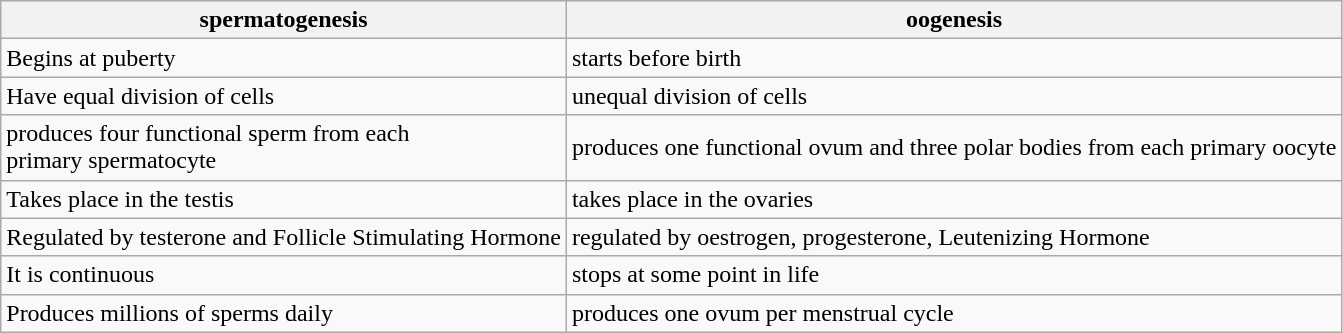<table class="wikitable">
<tr>
<th>spermatogenesis</th>
<th>oogenesis</th>
</tr>
<tr>
<td>Begins at puberty</td>
<td>starts before birth</td>
</tr>
<tr>
<td>Have equal division of cells</td>
<td>unequal division of cells</td>
</tr>
<tr>
<td>produces four functional sperm from each<br>primary spermatocyte</td>
<td>produces one functional ovum and three polar bodies from each primary oocyte</td>
</tr>
<tr>
<td>Takes place in the testis</td>
<td>takes place in the ovaries</td>
</tr>
<tr>
<td>Regulated by testerone and Follicle Stimulating Hormone</td>
<td>regulated by oestrogen, progesterone, Leutenizing Hormone</td>
</tr>
<tr>
<td>It is continuous</td>
<td>stops at some point in life</td>
</tr>
<tr>
<td>Produces millions of sperms daily</td>
<td>produces one ovum per menstrual cycle</td>
</tr>
</table>
